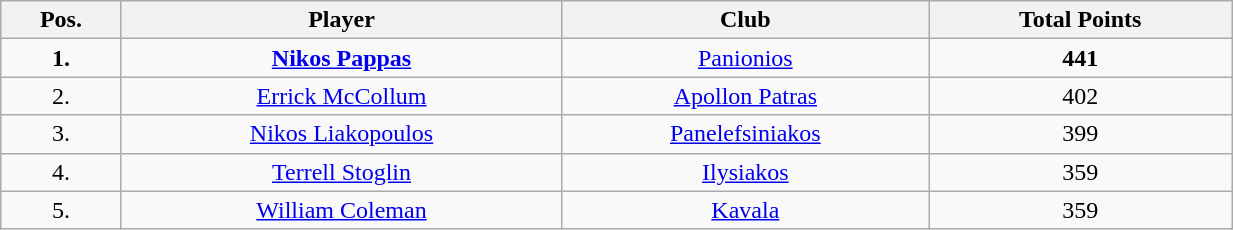<table class="wikitable" style="text-align: center;" width="65%">
<tr>
<th>Pos.</th>
<th>Player</th>
<th>Club</th>
<th>Total Points</th>
</tr>
<tr>
<td align="center"><strong>1.</strong></td>
<td> <strong><a href='#'>Nikos Pappas</a></strong></td>
<td><a href='#'>Panionios</a></td>
<td align="center"><strong>441</strong></td>
</tr>
<tr>
<td align="center">2.</td>
<td> <a href='#'>Errick McCollum</a></td>
<td><a href='#'>Apollon Patras</a></td>
<td align="center">402</td>
</tr>
<tr>
<td align="center">3.</td>
<td> <a href='#'>Nikos Liakopoulos</a></td>
<td><a href='#'>Panelefsiniakos</a></td>
<td align="center">399</td>
</tr>
<tr>
<td align="center">4.</td>
<td> <a href='#'>Terrell Stoglin</a></td>
<td><a href='#'>Ilysiakos</a></td>
<td align="center">359</td>
</tr>
<tr>
<td align="center">5.</td>
<td> <a href='#'>William Coleman</a></td>
<td><a href='#'>Kavala</a></td>
<td align="center">359</td>
</tr>
</table>
